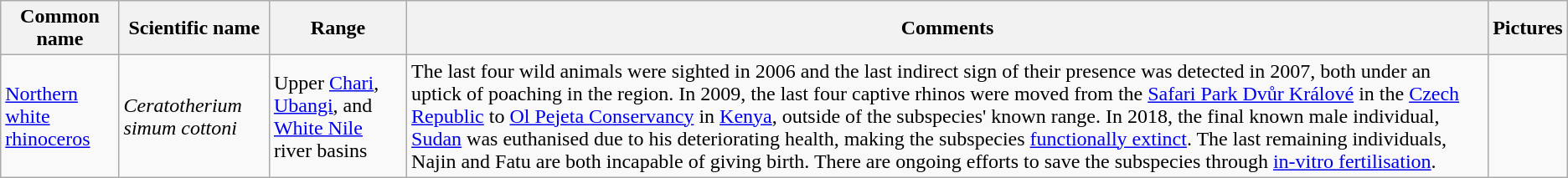<table class="wikitable">
<tr>
<th>Common name</th>
<th>Scientific name</th>
<th>Range</th>
<th class="unsortable">Comments</th>
<th class="unsortable">Pictures</th>
</tr>
<tr>
<td><a href='#'>Northern white rhinoceros</a></td>
<td><em>Ceratotherium simum cottoni</em></td>
<td>Upper <a href='#'>Chari</a>, <a href='#'>Ubangi</a>, and <a href='#'>White Nile</a> river basins</td>
<td>The last four wild animals were sighted in 2006 and the last indirect sign of their presence was detected in 2007, both under an uptick of poaching in the region. In 2009, the last four captive rhinos were moved from the <a href='#'>Safari Park Dvůr Králové</a> in the <a href='#'>Czech Republic</a> to <a href='#'>Ol Pejeta Conservancy</a> in <a href='#'>Kenya</a>, outside of the subspecies' known range. In 2018, the final known male individual, <a href='#'>Sudan</a> was euthanised due to his deteriorating health, making the subspecies <a href='#'>functionally extinct</a>. The last remaining individuals, Najin and Fatu are both incapable of giving birth. There are ongoing efforts to save the subspecies through <a href='#'>in-vitro fertilisation</a>.</td>
<td></td>
</tr>
</table>
